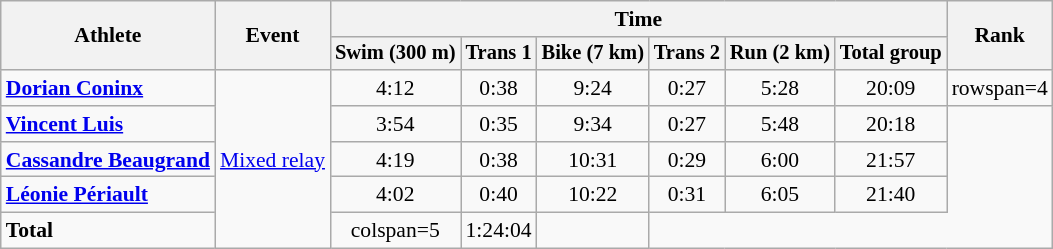<table class="wikitable" style="font-size:90%; text-align:center">
<tr>
<th rowspan=2>Athlete</th>
<th rowspan=2>Event</th>
<th colspan=6>Time</th>
<th rowspan=2>Rank</th>
</tr>
<tr style="font-size:95%">
<th>Swim (300 m)</th>
<th>Trans 1</th>
<th>Bike (7 km)</th>
<th>Trans 2</th>
<th>Run (2 km)</th>
<th>Total group</th>
</tr>
<tr>
<td align=left><strong><a href='#'>Dorian Coninx</a></strong></td>
<td align=left rowspan=5><a href='#'>Mixed relay</a></td>
<td>4:12</td>
<td>0:38</td>
<td>9:24</td>
<td>0:27</td>
<td>5:28</td>
<td>20:09</td>
<td>rowspan=4 </td>
</tr>
<tr>
<td align=left><strong><a href='#'>Vincent Luis</a></strong></td>
<td>3:54</td>
<td>0:35</td>
<td>9:34</td>
<td>0:27</td>
<td>5:48</td>
<td>20:18</td>
</tr>
<tr>
<td align=left><strong><a href='#'>Cassandre Beaugrand</a></strong></td>
<td>4:19</td>
<td>0:38</td>
<td>10:31</td>
<td>0:29</td>
<td>6:00</td>
<td>21:57</td>
</tr>
<tr>
<td align=left><strong><a href='#'>Léonie Périault</a></strong></td>
<td>4:02</td>
<td>0:40</td>
<td>10:22</td>
<td>0:31</td>
<td>6:05</td>
<td>21:40</td>
</tr>
<tr>
<td align=left><strong>Total</strong></td>
<td>colspan=5 </td>
<td>1:24:04</td>
<td></td>
</tr>
</table>
